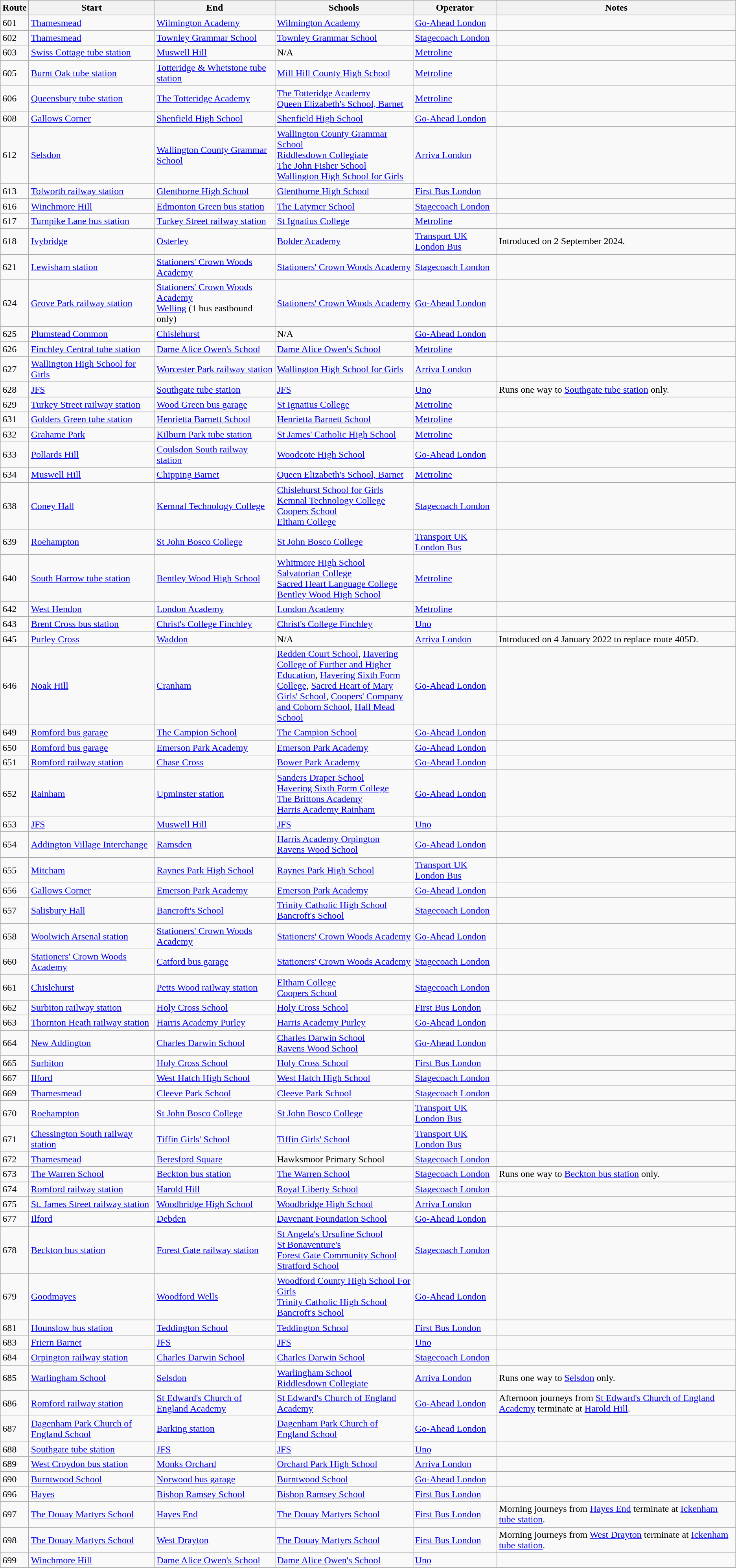<table class="wikitable sortable">
<tr>
<th>Route</th>
<th>Start</th>
<th>End</th>
<th style="width:170pt;">Schools</th>
<th>Operator</th>
<th class=unsortable>Notes</th>
</tr>
<tr>
<td>601</td>
<td><a href='#'>Thamesmead</a></td>
<td><a href='#'>Wilmington Academy</a></td>
<td><a href='#'>Wilmington Academy</a></td>
<td><a href='#'>Go-Ahead London</a></td>
<td></td>
</tr>
<tr>
<td>602</td>
<td><a href='#'>Thamesmead</a></td>
<td><a href='#'>Townley Grammar School</a></td>
<td><a href='#'>Townley Grammar School</a></td>
<td><a href='#'>Stagecoach London</a></td>
<td></td>
</tr>
<tr>
<td>603</td>
<td><a href='#'>Swiss Cottage tube station</a></td>
<td><a href='#'>Muswell Hill</a></td>
<td>N/A</td>
<td><a href='#'>Metroline</a></td>
<td></td>
</tr>
<tr>
<td>605</td>
<td><a href='#'>Burnt Oak tube station</a></td>
<td><a href='#'>Totteridge & Whetstone tube station</a></td>
<td><a href='#'>Mill Hill County High School</a></td>
<td><a href='#'>Metroline</a></td>
<td></td>
</tr>
<tr>
<td>606</td>
<td><a href='#'>Queensbury tube station</a></td>
<td><a href='#'>The Totteridge Academy</a></td>
<td><a href='#'>The Totteridge Academy</a><br><a href='#'>Queen Elizabeth's School, Barnet</a></td>
<td><a href='#'>Metroline</a></td>
<td></td>
</tr>
<tr>
<td>608</td>
<td><a href='#'>Gallows Corner</a></td>
<td><a href='#'>Shenfield High School</a></td>
<td><a href='#'>Shenfield High School</a></td>
<td><a href='#'>Go-Ahead London</a></td>
<td></td>
</tr>
<tr>
<td>612</td>
<td><a href='#'>Selsdon</a></td>
<td><a href='#'>Wallington County Grammar School</a></td>
<td><a href='#'>Wallington County Grammar School</a><br><a href='#'>Riddlesdown Collegiate</a><br><a href='#'>The John Fisher School</a><br><a href='#'>Wallington High School for Girls</a></td>
<td><a href='#'>Arriva London</a></td>
<td></td>
</tr>
<tr>
<td>613</td>
<td><a href='#'>Tolworth railway station</a></td>
<td><a href='#'>Glenthorne High School</a></td>
<td><a href='#'>Glenthorne High School</a></td>
<td><a href='#'>First Bus London</a></td>
<td></td>
</tr>
<tr>
<td>616</td>
<td><a href='#'>Winchmore Hill</a></td>
<td><a href='#'>Edmonton Green bus station</a></td>
<td><a href='#'>The Latymer School</a></td>
<td><a href='#'>Stagecoach London</a></td>
<td></td>
</tr>
<tr>
<td>617</td>
<td><a href='#'>Turnpike Lane bus station</a></td>
<td><a href='#'>Turkey Street railway station</a></td>
<td><a href='#'>St Ignatius College</a></td>
<td><a href='#'>Metroline</a></td>
<td></td>
</tr>
<tr>
<td>618</td>
<td><a href='#'>Ivybridge</a></td>
<td><a href='#'>Osterley</a></td>
<td><a href='#'>Bolder Academy</a></td>
<td><a href='#'>Transport UK London Bus</a></td>
<td>Introduced on 2 September 2024.</td>
</tr>
<tr>
<td>621</td>
<td><a href='#'>Lewisham station</a></td>
<td><a href='#'>Stationers' Crown Woods Academy</a></td>
<td><a href='#'>Stationers' Crown Woods Academy</a></td>
<td><a href='#'>Stagecoach London</a></td>
<td></td>
</tr>
<tr>
<td>624</td>
<td><a href='#'>Grove Park railway station</a></td>
<td><a href='#'>Stationers' Crown Woods Academy</a><br><a href='#'>Welling</a> (1 bus eastbound only)</td>
<td><a href='#'>Stationers' Crown Woods Academy</a></td>
<td><a href='#'>Go-Ahead London</a></td>
<td></td>
</tr>
<tr>
<td>625</td>
<td><a href='#'>Plumstead Common</a></td>
<td><a href='#'>Chislehurst</a></td>
<td>N/A</td>
<td><a href='#'>Go-Ahead London</a></td>
<td></td>
</tr>
<tr>
<td>626</td>
<td><a href='#'>Finchley Central tube station</a></td>
<td><a href='#'>Dame Alice Owen's School</a></td>
<td><a href='#'>Dame Alice Owen's School</a></td>
<td><a href='#'>Metroline</a></td>
<td></td>
</tr>
<tr>
<td>627</td>
<td><a href='#'>Wallington High School for Girls</a></td>
<td><a href='#'>Worcester Park railway station</a></td>
<td><a href='#'>Wallington High School for Girls</a></td>
<td><a href='#'>Arriva London</a></td>
<td></td>
</tr>
<tr>
<td>628</td>
<td><a href='#'>JFS</a></td>
<td><a href='#'>Southgate tube station</a></td>
<td><a href='#'>JFS</a></td>
<td><a href='#'>Uno</a></td>
<td>Runs one way to <a href='#'>Southgate tube station</a> only.</td>
</tr>
<tr>
<td>629</td>
<td><a href='#'>Turkey Street railway station</a></td>
<td><a href='#'>Wood Green bus garage</a></td>
<td><a href='#'>St Ignatius College</a></td>
<td><a href='#'>Metroline</a></td>
<td></td>
</tr>
<tr>
<td>631</td>
<td><a href='#'>Golders Green tube station</a></td>
<td><a href='#'>Henrietta Barnett School</a></td>
<td><a href='#'>Henrietta Barnett School</a></td>
<td><a href='#'>Metroline</a></td>
<td></td>
</tr>
<tr>
<td>632</td>
<td><a href='#'>Grahame Park</a></td>
<td><a href='#'>Kilburn Park tube station</a></td>
<td><a href='#'>St James' Catholic High School</a></td>
<td><a href='#'>Metroline</a></td>
<td></td>
</tr>
<tr>
<td>633</td>
<td><a href='#'>Pollards Hill</a></td>
<td><a href='#'>Coulsdon South railway station</a></td>
<td><a href='#'>Woodcote High School</a></td>
<td><a href='#'>Go-Ahead London</a></td>
<td></td>
</tr>
<tr>
<td>634</td>
<td><a href='#'>Muswell Hill</a></td>
<td><a href='#'>Chipping Barnet</a></td>
<td><a href='#'>Queen Elizabeth's School, Barnet</a></td>
<td><a href='#'>Metroline</a></td>
<td></td>
</tr>
<tr>
<td>638</td>
<td><a href='#'>Coney Hall</a></td>
<td><a href='#'>Kemnal Technology College</a></td>
<td><a href='#'>Chislehurst School for Girls</a><br><a href='#'>Kemnal Technology College</a><br><a href='#'>Coopers School</a><br><a href='#'>Eltham College</a></td>
<td><a href='#'>Stagecoach London</a></td>
<td></td>
</tr>
<tr>
<td>639</td>
<td><a href='#'>Roehampton</a></td>
<td><a href='#'>St John Bosco College</a></td>
<td><a href='#'>St John Bosco College</a></td>
<td><a href='#'>Transport UK London Bus</a></td>
<td></td>
</tr>
<tr>
<td>640</td>
<td><a href='#'>South Harrow tube station</a></td>
<td><a href='#'>Bentley Wood High School</a></td>
<td><a href='#'>Whitmore High School</a><br><a href='#'>Salvatorian College</a><br><a href='#'>Sacred Heart Language College</a><br><a href='#'>Bentley Wood High School</a></td>
<td><a href='#'>Metroline</a></td>
<td></td>
</tr>
<tr>
<td>642</td>
<td><a href='#'>West Hendon</a></td>
<td><a href='#'>London Academy</a></td>
<td><a href='#'>London Academy</a></td>
<td><a href='#'>Metroline</a></td>
<td></td>
</tr>
<tr>
<td>643</td>
<td><a href='#'>Brent Cross bus station</a></td>
<td><a href='#'>Christ's College Finchley</a></td>
<td><a href='#'>Christ's College Finchley</a></td>
<td><a href='#'>Uno</a></td>
<td></td>
</tr>
<tr>
<td>645</td>
<td><a href='#'>Purley Cross</a></td>
<td><a href='#'>Waddon</a></td>
<td>N/A</td>
<td><a href='#'>Arriva London</a></td>
<td>Introduced on 4 January 2022 to replace route 405D.</td>
</tr>
<tr>
<td>646</td>
<td><a href='#'>Noak Hill</a></td>
<td><a href='#'>Cranham</a></td>
<td><a href='#'>Redden Court School</a>, <a href='#'>Havering College of Further and Higher Education</a>, <a href='#'>Havering Sixth Form College</a>, <a href='#'>Sacred Heart of Mary Girls' School</a>, <a href='#'>Coopers' Company and Coborn School</a>, <a href='#'>Hall Mead School</a></td>
<td><a href='#'>Go-Ahead London</a></td>
<td></td>
</tr>
<tr>
<td>649</td>
<td><a href='#'>Romford bus garage</a></td>
<td><a href='#'>The Campion School</a></td>
<td><a href='#'>The Campion School</a></td>
<td><a href='#'>Go-Ahead London</a></td>
<td></td>
</tr>
<tr>
<td>650</td>
<td><a href='#'>Romford bus garage</a></td>
<td><a href='#'>Emerson Park Academy</a></td>
<td><a href='#'>Emerson Park Academy</a></td>
<td><a href='#'>Go-Ahead London</a></td>
<td></td>
</tr>
<tr>
<td>651</td>
<td><a href='#'>Romford railway station</a></td>
<td><a href='#'>Chase Cross</a></td>
<td><a href='#'>Bower Park Academy</a></td>
<td><a href='#'>Go-Ahead London</a></td>
<td></td>
</tr>
<tr>
<td>652</td>
<td><a href='#'>Rainham</a></td>
<td><a href='#'>Upminster station</a></td>
<td><a href='#'>Sanders Draper School</a><br><a href='#'>Havering Sixth Form College</a><br><a href='#'>The Brittons Academy</a><br><a href='#'>Harris Academy Rainham</a></td>
<td><a href='#'>Go-Ahead London</a></td>
<td></td>
</tr>
<tr>
<td>653</td>
<td><a href='#'>JFS</a></td>
<td><a href='#'>Muswell Hill</a></td>
<td><a href='#'>JFS</a></td>
<td><a href='#'>Uno</a></td>
<td></td>
</tr>
<tr>
<td>654</td>
<td><a href='#'>Addington Village Interchange</a></td>
<td><a href='#'>Ramsden</a></td>
<td><a href='#'>Harris Academy Orpington</a><br><a href='#'>Ravens Wood School</a></td>
<td><a href='#'>Go-Ahead London</a></td>
<td></td>
</tr>
<tr>
<td>655</td>
<td><a href='#'>Mitcham</a></td>
<td><a href='#'>Raynes Park High School</a></td>
<td><a href='#'>Raynes Park High School</a></td>
<td><a href='#'>Transport UK London Bus</a></td>
<td></td>
</tr>
<tr>
<td>656</td>
<td><a href='#'>Gallows Corner</a></td>
<td><a href='#'>Emerson Park Academy</a></td>
<td><a href='#'>Emerson Park Academy</a></td>
<td><a href='#'>Go-Ahead London</a></td>
<td></td>
</tr>
<tr>
<td>657</td>
<td><a href='#'>Salisbury Hall</a></td>
<td><a href='#'>Bancroft's School</a></td>
<td><a href='#'>Trinity Catholic High School</a><br><a href='#'>Bancroft's School</a></td>
<td><a href='#'>Stagecoach London</a></td>
<td></td>
</tr>
<tr>
<td>658</td>
<td><a href='#'>Woolwich Arsenal station</a></td>
<td><a href='#'>Stationers' Crown Woods Academy</a></td>
<td><a href='#'>Stationers' Crown Woods Academy</a></td>
<td><a href='#'>Go-Ahead London</a></td>
<td></td>
</tr>
<tr>
<td>660</td>
<td><a href='#'>Stationers' Crown Woods Academy</a></td>
<td><a href='#'>Catford bus garage</a></td>
<td><a href='#'>Stationers' Crown Woods Academy</a></td>
<td><a href='#'>Stagecoach London</a></td>
<td></td>
</tr>
<tr>
<td>661</td>
<td><a href='#'>Chislehurst</a></td>
<td><a href='#'>Petts Wood railway station</a></td>
<td><a href='#'>Eltham College</a><br><a href='#'>Coopers School</a></td>
<td><a href='#'>Stagecoach London</a></td>
<td></td>
</tr>
<tr>
<td>662</td>
<td><a href='#'>Surbiton railway station</a></td>
<td><a href='#'>Holy Cross School</a></td>
<td><a href='#'>Holy Cross School</a></td>
<td><a href='#'>First Bus London</a></td>
<td></td>
</tr>
<tr>
<td>663</td>
<td><a href='#'>Thornton Heath railway station</a></td>
<td><a href='#'>Harris Academy Purley</a></td>
<td><a href='#'>Harris Academy Purley</a></td>
<td><a href='#'>Go-Ahead London</a></td>
<td></td>
</tr>
<tr>
<td>664</td>
<td><a href='#'>New Addington</a></td>
<td><a href='#'>Charles Darwin School</a></td>
<td><a href='#'>Charles Darwin School</a><br><a href='#'>Ravens Wood School</a></td>
<td><a href='#'>Go-Ahead London</a></td>
<td></td>
</tr>
<tr>
<td>665</td>
<td><a href='#'>Surbiton</a></td>
<td><a href='#'>Holy Cross School</a></td>
<td><a href='#'>Holy Cross School</a></td>
<td><a href='#'>First Bus London</a></td>
<td></td>
</tr>
<tr>
<td>667</td>
<td><a href='#'>Ilford</a></td>
<td><a href='#'>West Hatch High School</a></td>
<td><a href='#'>West Hatch High School</a></td>
<td><a href='#'>Stagecoach London</a></td>
<td></td>
</tr>
<tr>
<td>669</td>
<td><a href='#'>Thamesmead</a></td>
<td><a href='#'>Cleeve Park School</a></td>
<td><a href='#'>Cleeve Park School</a></td>
<td><a href='#'>Stagecoach London</a></td>
<td></td>
</tr>
<tr>
<td>670</td>
<td><a href='#'>Roehampton</a></td>
<td><a href='#'>St John Bosco College</a></td>
<td><a href='#'>St John Bosco College</a></td>
<td><a href='#'>Transport UK London Bus</a></td>
<td></td>
</tr>
<tr>
<td>671</td>
<td><a href='#'>Chessington South railway station</a></td>
<td><a href='#'>Tiffin Girls' School</a></td>
<td><a href='#'>Tiffin Girls' School</a></td>
<td><a href='#'>Transport UK London Bus</a></td>
<td></td>
</tr>
<tr>
<td>672</td>
<td><a href='#'>Thamesmead</a></td>
<td><a href='#'>Beresford Square</a></td>
<td>Hawksmoor Primary School</td>
<td><a href='#'>Stagecoach London</a></td>
<td></td>
</tr>
<tr>
<td>673</td>
<td><a href='#'>The Warren School</a></td>
<td><a href='#'>Beckton bus station</a></td>
<td><a href='#'>The Warren School</a></td>
<td><a href='#'>Stagecoach London</a></td>
<td>Runs one way to <a href='#'>Beckton bus station</a> only.</td>
</tr>
<tr>
<td>674</td>
<td><a href='#'>Romford railway station</a></td>
<td><a href='#'>Harold Hill</a></td>
<td><a href='#'>Royal Liberty School</a></td>
<td><a href='#'>Stagecoach London</a></td>
<td></td>
</tr>
<tr>
<td>675</td>
<td><a href='#'>St. James Street railway station</a></td>
<td><a href='#'>Woodbridge High School</a></td>
<td><a href='#'>Woodbridge High School</a></td>
<td><a href='#'>Arriva London</a></td>
<td></td>
</tr>
<tr>
<td>677</td>
<td><a href='#'>Ilford</a></td>
<td><a href='#'>Debden</a></td>
<td><a href='#'>Davenant Foundation School</a></td>
<td><a href='#'>Go-Ahead London</a></td>
<td></td>
</tr>
<tr>
<td>678</td>
<td><a href='#'>Beckton bus station</a></td>
<td><a href='#'>Forest Gate railway station</a></td>
<td><a href='#'>St Angela's Ursuline School</a><br><a href='#'>St Bonaventure's</a><br><a href='#'>Forest Gate Community School</a><br><a href='#'>Stratford School</a></td>
<td><a href='#'>Stagecoach London</a></td>
<td></td>
</tr>
<tr>
<td>679</td>
<td><a href='#'>Goodmayes</a></td>
<td><a href='#'>Woodford Wells</a></td>
<td><a href='#'>Woodford County High School For Girls</a><br><a href='#'>Trinity Catholic High School</a><br><a href='#'>Bancroft's School</a></td>
<td><a href='#'>Go-Ahead London</a></td>
<td></td>
</tr>
<tr>
<td>681</td>
<td><a href='#'>Hounslow bus station</a></td>
<td><a href='#'>Teddington School</a></td>
<td><a href='#'>Teddington School</a></td>
<td><a href='#'>First Bus London</a></td>
<td></td>
</tr>
<tr>
<td>683</td>
<td><a href='#'>Friern Barnet</a></td>
<td><a href='#'>JFS</a></td>
<td><a href='#'>JFS</a></td>
<td><a href='#'>Uno</a></td>
<td></td>
</tr>
<tr>
<td>684</td>
<td><a href='#'>Orpington railway station</a></td>
<td><a href='#'>Charles Darwin School</a></td>
<td><a href='#'>Charles Darwin School</a></td>
<td><a href='#'>Stagecoach London</a></td>
<td></td>
</tr>
<tr>
<td>685</td>
<td><a href='#'>Warlingham School</a></td>
<td><a href='#'>Selsdon</a></td>
<td><a href='#'>Warlingham School</a><br><a href='#'>Riddlesdown Collegiate</a></td>
<td><a href='#'>Arriva London</a></td>
<td>Runs one way to <a href='#'>Selsdon</a> only.</td>
</tr>
<tr>
<td>686</td>
<td><a href='#'>Romford railway station</a></td>
<td><a href='#'>St Edward's Church of England Academy</a></td>
<td><a href='#'>St Edward's Church of England Academy</a></td>
<td><a href='#'>Go-Ahead London</a></td>
<td>Afternoon journeys from <a href='#'>St Edward's Church of England Academy</a> terminate at <a href='#'>Harold Hill</a>.</td>
</tr>
<tr>
<td>687</td>
<td><a href='#'>Dagenham Park Church of England School</a></td>
<td><a href='#'>Barking station</a></td>
<td><a href='#'>Dagenham Park Church of England School</a></td>
<td><a href='#'>Go-Ahead London</a></td>
<td></td>
</tr>
<tr>
<td>688</td>
<td><a href='#'>Southgate tube station</a></td>
<td><a href='#'>JFS</a></td>
<td><a href='#'>JFS</a></td>
<td><a href='#'>Uno</a></td>
<td></td>
</tr>
<tr>
<td>689</td>
<td><a href='#'>West Croydon bus station</a></td>
<td><a href='#'>Monks Orchard</a></td>
<td><a href='#'>Orchard Park High School</a></td>
<td><a href='#'>Arriva London</a></td>
<td></td>
</tr>
<tr>
<td>690</td>
<td><a href='#'>Burntwood School</a></td>
<td><a href='#'>Norwood bus garage</a></td>
<td><a href='#'>Burntwood School</a></td>
<td><a href='#'>Go-Ahead London</a></td>
<td></td>
</tr>
<tr>
<td>696</td>
<td><a href='#'>Hayes</a></td>
<td><a href='#'>Bishop Ramsey School</a></td>
<td><a href='#'>Bishop Ramsey School</a></td>
<td><a href='#'>First Bus London</a></td>
<td></td>
</tr>
<tr>
<td>697</td>
<td><a href='#'>The Douay Martyrs School</a></td>
<td><a href='#'>Hayes End</a></td>
<td><a href='#'>The Douay Martyrs School</a></td>
<td><a href='#'>First Bus London</a></td>
<td>Morning journeys from <a href='#'>Hayes End</a> terminate at <a href='#'>Ickenham tube station</a>.</td>
</tr>
<tr>
<td>698</td>
<td><a href='#'>The Douay Martyrs School</a></td>
<td><a href='#'>West Drayton</a></td>
<td><a href='#'>The Douay Martyrs School</a></td>
<td><a href='#'>First Bus London</a></td>
<td>Morning journeys from <a href='#'>West Drayton</a> terminate at <a href='#'>Ickenham tube station</a>.</td>
</tr>
<tr>
<td>699</td>
<td><a href='#'>Winchmore Hill</a></td>
<td><a href='#'>Dame Alice Owen's School</a></td>
<td><a href='#'>Dame Alice Owen's School</a></td>
<td><a href='#'>Uno</a></td>
<td></td>
</tr>
</table>
